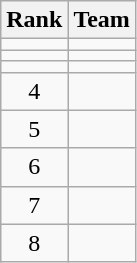<table class="wikitable" style="text-align: center">
<tr>
<th>Rank</th>
<th>Team</th>
</tr>
<tr>
<td></td>
<td align=left></td>
</tr>
<tr>
<td></td>
<td align=left></td>
</tr>
<tr>
<td></td>
<td align=left></td>
</tr>
<tr>
<td>4</td>
<td align=left></td>
</tr>
<tr>
<td>5</td>
<td align=left></td>
</tr>
<tr>
<td>6</td>
<td align=left></td>
</tr>
<tr>
<td>7</td>
<td align=left></td>
</tr>
<tr>
<td>8</td>
<td align=left></td>
</tr>
</table>
